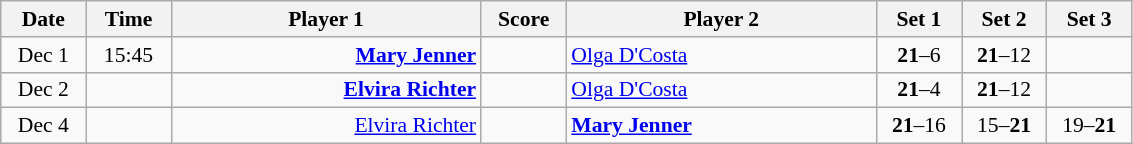<table class="wikitable" style="font-size:90%; text-align:center">
<tr>
<th width="50">Date</th>
<th width="50">Time</th>
<th width="200">Player 1</th>
<th width="50">Score</th>
<th width="200">Player 2</th>
<th width="50">Set 1</th>
<th width="50">Set 2</th>
<th width="50">Set 3</th>
</tr>
<tr>
<td>Dec 1</td>
<td>15:45</td>
<td align="right"><strong><a href='#'>Mary Jenner</a> </strong></td>
<td></td>
<td align="left"> <a href='#'>Olga D'Costa</a></td>
<td><strong>21</strong>–6</td>
<td><strong>21</strong>–12</td>
<td></td>
</tr>
<tr>
<td>Dec 2</td>
<td></td>
<td align="right"><strong><a href='#'>Elvira Richter</a> </strong></td>
<td></td>
<td align="left"> <a href='#'>Olga D'Costa</a></td>
<td><strong>21</strong>–4</td>
<td><strong>21</strong>–12</td>
<td></td>
</tr>
<tr>
<td>Dec 4</td>
<td></td>
<td align="right"><a href='#'>Elvira Richter</a> </td>
<td></td>
<td align="left"><strong> <a href='#'>Mary Jenner</a></strong></td>
<td><strong>21</strong>–16</td>
<td>15–<strong>21</strong></td>
<td>19–<strong>21</strong></td>
</tr>
</table>
